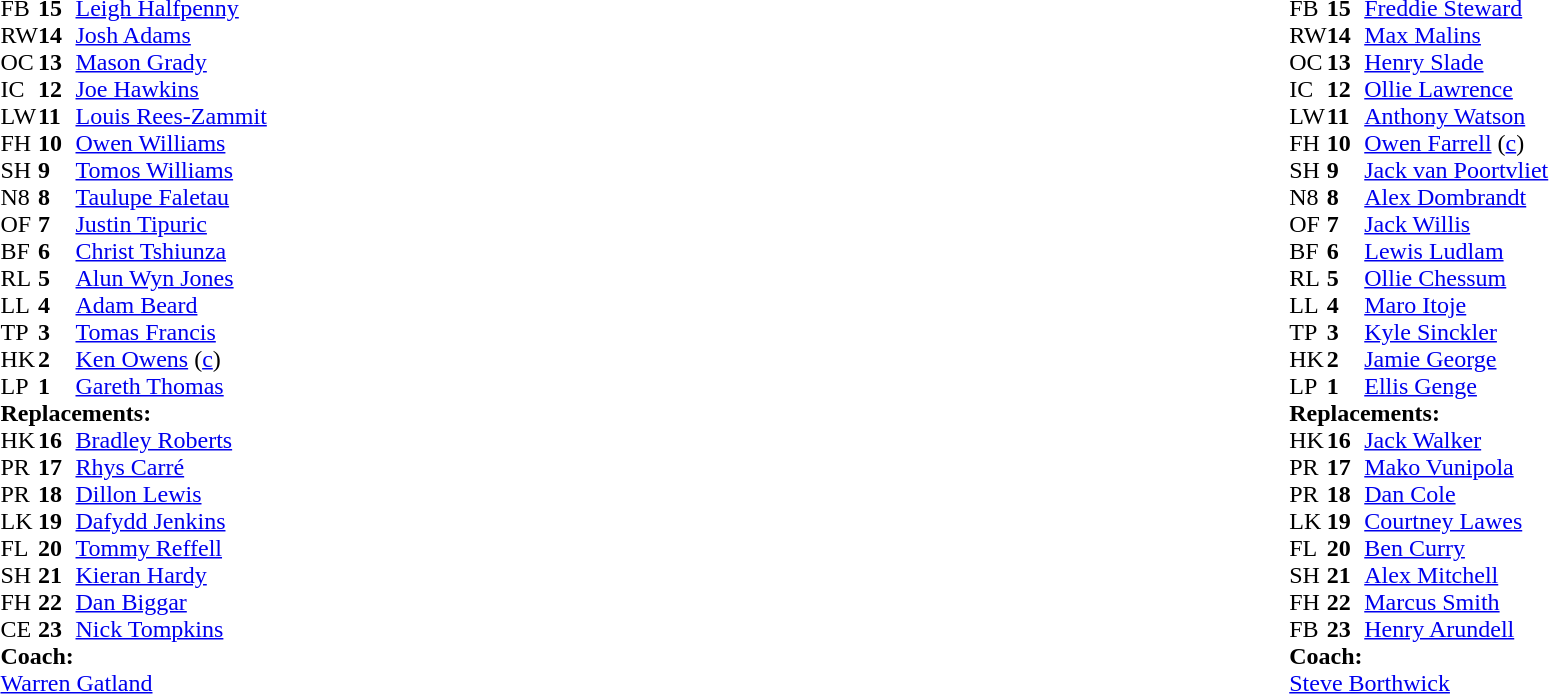<table style="width:100%">
<tr>
<td style="vertical-align:top; width:50%"><br><table cellspacing="0" cellpadding="0">
<tr>
<th width="25"></th>
<th width="25"></th>
</tr>
<tr>
<td>FB</td>
<td><strong>15</strong></td>
<td><a href='#'>Leigh Halfpenny</a></td>
</tr>
<tr>
<td>RW</td>
<td><strong>14</strong></td>
<td><a href='#'>Josh Adams</a></td>
<td></td>
<td></td>
</tr>
<tr>
<td>OC</td>
<td><strong>13</strong></td>
<td><a href='#'>Mason Grady</a></td>
</tr>
<tr>
<td>IC</td>
<td><strong>12</strong></td>
<td><a href='#'>Joe Hawkins</a></td>
</tr>
<tr>
<td>LW</td>
<td><strong>11</strong></td>
<td><a href='#'>Louis Rees-Zammit</a></td>
</tr>
<tr>
<td>FH</td>
<td><strong>10</strong></td>
<td><a href='#'>Owen Williams</a></td>
<td></td>
<td></td>
</tr>
<tr>
<td>SH</td>
<td><strong>9</strong></td>
<td><a href='#'>Tomos Williams</a></td>
<td></td>
<td></td>
</tr>
<tr>
<td>N8</td>
<td><strong>8</strong></td>
<td><a href='#'>Taulupe Faletau</a></td>
</tr>
<tr>
<td>OF</td>
<td><strong>7</strong></td>
<td><a href='#'>Justin Tipuric</a></td>
</tr>
<tr>
<td>BF</td>
<td><strong>6</strong></td>
<td><a href='#'>Christ Tshiunza</a></td>
<td></td>
<td></td>
</tr>
<tr>
<td>RL</td>
<td><strong>5</strong></td>
<td><a href='#'>Alun Wyn Jones</a></td>
<td></td>
<td></td>
</tr>
<tr>
<td>LL</td>
<td><strong>4</strong></td>
<td><a href='#'>Adam Beard</a></td>
</tr>
<tr>
<td>TP</td>
<td><strong>3</strong></td>
<td><a href='#'>Tomas Francis</a></td>
<td></td>
<td></td>
</tr>
<tr>
<td>HK</td>
<td><strong>2</strong></td>
<td><a href='#'>Ken Owens</a> (<a href='#'>c</a>)</td>
<td></td>
<td></td>
</tr>
<tr>
<td>LP</td>
<td><strong>1</strong></td>
<td><a href='#'>Gareth Thomas</a></td>
<td></td>
<td></td>
</tr>
<tr>
<td colspan="3"><strong>Replacements:</strong></td>
</tr>
<tr>
<td>HK</td>
<td><strong>16</strong></td>
<td><a href='#'>Bradley Roberts</a></td>
<td></td>
<td></td>
</tr>
<tr>
<td>PR</td>
<td><strong>17</strong></td>
<td><a href='#'>Rhys Carré</a></td>
<td></td>
<td></td>
</tr>
<tr>
<td>PR</td>
<td><strong>18</strong></td>
<td><a href='#'>Dillon Lewis</a></td>
<td></td>
<td></td>
</tr>
<tr>
<td>LK</td>
<td><strong>19</strong></td>
<td><a href='#'>Dafydd Jenkins</a></td>
<td></td>
<td></td>
</tr>
<tr>
<td>FL</td>
<td><strong>20</strong></td>
<td><a href='#'>Tommy Reffell</a></td>
<td></td>
<td></td>
</tr>
<tr>
<td>SH</td>
<td><strong>21</strong></td>
<td><a href='#'>Kieran Hardy</a></td>
<td></td>
<td></td>
</tr>
<tr>
<td>FH</td>
<td><strong>22</strong></td>
<td><a href='#'>Dan Biggar</a></td>
<td></td>
<td></td>
</tr>
<tr>
<td>CE</td>
<td><strong>23</strong></td>
<td><a href='#'>Nick Tompkins</a></td>
<td></td>
<td></td>
</tr>
<tr>
<td colspan="3"><strong>Coach:</strong></td>
</tr>
<tr>
<td colspan="3"> <a href='#'>Warren Gatland</a></td>
</tr>
</table>
</td>
<td style="vertical-align:top"></td>
<td style="vertical-align:top;width:50%"><br><table cellspacing="0" cellpadding="0" style="margin:auto">
<tr>
<th width="25"></th>
<th width="25"></th>
</tr>
<tr>
<td>FB</td>
<td><strong>15</strong></td>
<td><a href='#'>Freddie Steward</a></td>
</tr>
<tr>
<td>RW</td>
<td><strong>14</strong></td>
<td><a href='#'>Max Malins</a></td>
<td></td>
<td></td>
</tr>
<tr>
<td>OC</td>
<td><strong>13</strong></td>
<td><a href='#'>Henry Slade</a></td>
</tr>
<tr>
<td>IC</td>
<td><strong>12</strong></td>
<td><a href='#'>Ollie Lawrence</a></td>
</tr>
<tr>
<td>LW</td>
<td><strong>11</strong></td>
<td><a href='#'>Anthony Watson</a></td>
</tr>
<tr>
<td>FH</td>
<td><strong>10</strong></td>
<td><a href='#'>Owen Farrell</a> (<a href='#'>c</a>)</td>
<td></td>
<td></td>
</tr>
<tr>
<td>SH</td>
<td><strong>9</strong></td>
<td><a href='#'>Jack van Poortvliet</a></td>
<td></td>
<td></td>
</tr>
<tr>
<td>N8</td>
<td><strong>8</strong></td>
<td><a href='#'>Alex Dombrandt</a></td>
<td></td>
<td></td>
</tr>
<tr>
<td>OF</td>
<td><strong>7</strong></td>
<td><a href='#'>Jack Willis</a></td>
<td></td>
<td></td>
</tr>
<tr>
<td>BF</td>
<td><strong>6</strong></td>
<td><a href='#'>Lewis Ludlam</a></td>
</tr>
<tr>
<td>RL</td>
<td><strong>5</strong></td>
<td><a href='#'>Ollie Chessum</a></td>
</tr>
<tr>
<td>LL</td>
<td><strong>4</strong></td>
<td><a href='#'>Maro Itoje</a></td>
</tr>
<tr>
<td>TP</td>
<td><strong>3</strong></td>
<td><a href='#'>Kyle Sinckler</a></td>
<td></td>
<td></td>
</tr>
<tr>
<td>HK</td>
<td><strong>2</strong></td>
<td><a href='#'>Jamie George</a></td>
<td></td>
<td></td>
</tr>
<tr>
<td>LP</td>
<td><strong>1</strong></td>
<td><a href='#'>Ellis Genge</a></td>
<td></td>
<td></td>
</tr>
<tr>
<td colspan="3"><strong>Replacements:</strong></td>
</tr>
<tr>
<td>HK</td>
<td><strong>16</strong></td>
<td><a href='#'>Jack Walker</a></td>
<td></td>
<td></td>
</tr>
<tr>
<td>PR</td>
<td><strong>17</strong></td>
<td><a href='#'>Mako Vunipola</a></td>
<td></td>
<td></td>
</tr>
<tr>
<td>PR</td>
<td><strong>18</strong></td>
<td><a href='#'>Dan Cole</a></td>
<td></td>
<td></td>
</tr>
<tr>
<td>LK</td>
<td><strong>19</strong></td>
<td><a href='#'>Courtney Lawes</a></td>
<td></td>
<td></td>
</tr>
<tr>
<td>FL</td>
<td><strong>20</strong></td>
<td><a href='#'>Ben Curry</a></td>
<td></td>
<td></td>
</tr>
<tr>
<td>SH</td>
<td><strong>21</strong></td>
<td><a href='#'>Alex Mitchell</a></td>
<td></td>
<td></td>
</tr>
<tr>
<td>FH</td>
<td><strong>22</strong></td>
<td><a href='#'>Marcus Smith</a></td>
<td></td>
<td></td>
</tr>
<tr>
<td>FB</td>
<td><strong>23</strong></td>
<td><a href='#'>Henry Arundell</a></td>
<td></td>
<td></td>
</tr>
<tr>
<td colspan="3"><strong>Coach:</strong></td>
</tr>
<tr>
<td colspan="3"> <a href='#'>Steve Borthwick</a></td>
</tr>
</table>
</td>
</tr>
</table>
